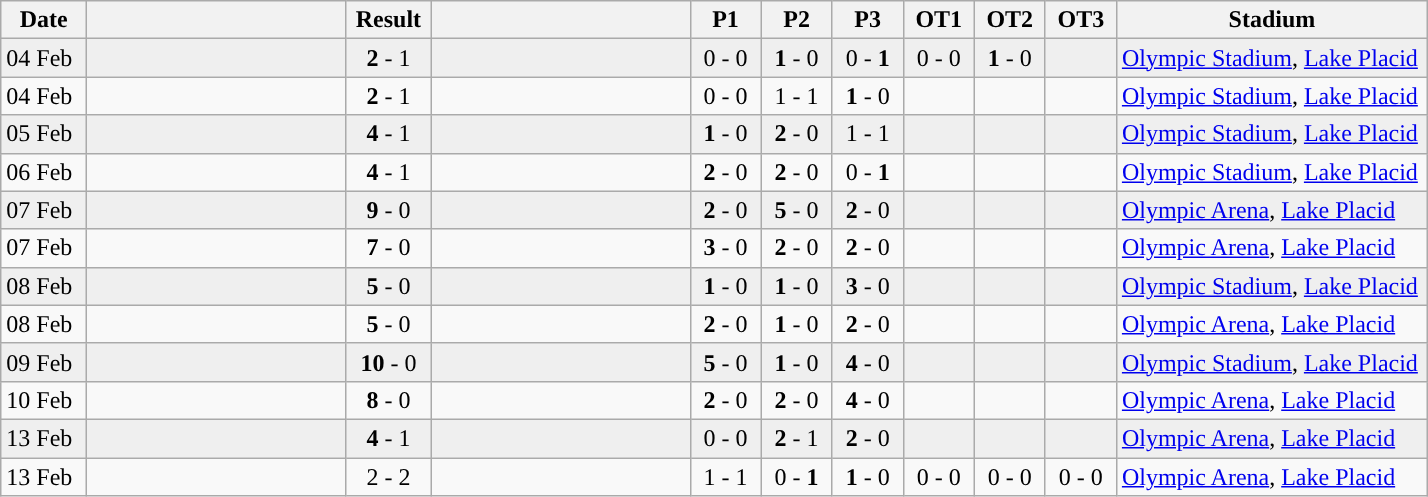<table class="wikitable">
<tr>
<th width=50px>Date</th>
<th width=165px></th>
<th width=50px>Result</th>
<th width=165px></th>
<th width=40px>P1</th>
<th width=40px>P2</th>
<th width=40px>P3</th>
<th width=40px>OT1</th>
<th width=40px>OT2</th>
<th width=40px>OT3</th>
<th width=200px>Stadium</th>
</tr>
<tr bgcolor="#EFEFEF">
<td>04 Feb</td>
<td></td>
<td align="center"><strong>2</strong> - 1</td>
<td></td>
<td align="center">0 - 0</td>
<td align="center"><strong>1</strong> - 0</td>
<td align="center">0 - <strong>1</strong></td>
<td align="center">0 - 0</td>
<td align="center"><strong>1</strong> - 0</td>
<td></td>
<td><a href='#'>Olympic Stadium</a>, <a href='#'>Lake Placid</a></td>
</tr>
<tr>
<td>04 Feb</td>
<td></td>
<td align="center"><strong>2</strong> - 1</td>
<td></td>
<td align="center">0 - 0</td>
<td align="center">1 - 1</td>
<td align="center"><strong>1</strong> - 0</td>
<td></td>
<td></td>
<td></td>
<td><a href='#'>Olympic Stadium</a>, <a href='#'>Lake Placid</a></td>
</tr>
<tr bgcolor="#EFEFEF">
<td>05 Feb</td>
<td></td>
<td align="center"><strong>4</strong> - 1</td>
<td></td>
<td align="center"><strong>1</strong> - 0</td>
<td align="center"><strong>2</strong> - 0</td>
<td align="center">1 - 1</td>
<td></td>
<td></td>
<td></td>
<td><a href='#'>Olympic Stadium</a>, <a href='#'>Lake Placid</a></td>
</tr>
<tr>
<td>06 Feb</td>
<td></td>
<td align="center"><strong>4</strong> - 1</td>
<td></td>
<td align="center"><strong>2</strong> - 0</td>
<td align="center"><strong>2</strong> - 0</td>
<td align="center">0 - <strong>1</strong></td>
<td></td>
<td></td>
<td></td>
<td><a href='#'>Olympic Stadium</a>, <a href='#'>Lake Placid</a></td>
</tr>
<tr bgcolor="#EFEFEF">
<td>07 Feb</td>
<td></td>
<td align="center"><strong>9</strong> - 0</td>
<td></td>
<td align="center"><strong>2</strong> - 0</td>
<td align="center"><strong>5</strong> - 0</td>
<td align="center"><strong>2</strong> - 0</td>
<td></td>
<td></td>
<td></td>
<td><a href='#'>Olympic Arena</a>, <a href='#'>Lake Placid</a></td>
</tr>
<tr>
<td>07 Feb</td>
<td></td>
<td align="center"><strong>7</strong> - 0</td>
<td></td>
<td align="center"><strong>3</strong> - 0</td>
<td align="center"><strong>2</strong> - 0</td>
<td align="center"><strong>2</strong> - 0</td>
<td></td>
<td></td>
<td></td>
<td><a href='#'>Olympic Arena</a>, <a href='#'>Lake Placid</a></td>
</tr>
<tr bgcolor="#EFEFEF">
<td>08 Feb</td>
<td></td>
<td align="center"><strong>5</strong> - 0</td>
<td></td>
<td align="center"><strong>1</strong> - 0</td>
<td align="center"><strong>1</strong> - 0</td>
<td align="center"><strong>3</strong> - 0</td>
<td></td>
<td></td>
<td></td>
<td><a href='#'>Olympic Stadium</a>, <a href='#'>Lake Placid</a></td>
</tr>
<tr>
<td>08 Feb</td>
<td></td>
<td align="center"><strong>5</strong> - 0</td>
<td></td>
<td align="center"><strong>2</strong> - 0</td>
<td align="center"><strong>1</strong> - 0</td>
<td align="center"><strong>2</strong> - 0</td>
<td></td>
<td></td>
<td></td>
<td><a href='#'>Olympic Arena</a>, <a href='#'>Lake Placid</a></td>
</tr>
<tr bgcolor="#EFEFEF">
<td>09 Feb</td>
<td></td>
<td align="center"><strong>10</strong> - 0</td>
<td></td>
<td align="center"><strong>5</strong> - 0</td>
<td align="center"><strong>1</strong> - 0</td>
<td align="center"><strong>4</strong> - 0</td>
<td></td>
<td></td>
<td></td>
<td><a href='#'>Olympic Stadium</a>, <a href='#'>Lake Placid</a></td>
</tr>
<tr>
<td>10 Feb</td>
<td></td>
<td align="center"><strong>8</strong> - 0</td>
<td></td>
<td align="center"><strong>2</strong> - 0</td>
<td align="center"><strong>2</strong> - 0</td>
<td align="center"><strong>4</strong> - 0</td>
<td></td>
<td></td>
<td></td>
<td><a href='#'>Olympic Arena</a>, <a href='#'>Lake Placid</a></td>
</tr>
<tr bgcolor="#EFEFEF">
<td>13 Feb</td>
<td></td>
<td align="center"><strong>4</strong> - 1</td>
<td></td>
<td align="center">0 - 0</td>
<td align="center"><strong>2</strong> - 1</td>
<td align="center"><strong>2</strong> - 0</td>
<td></td>
<td></td>
<td></td>
<td><a href='#'>Olympic Arena</a>, <a href='#'>Lake Placid</a></td>
</tr>
<tr>
<td>13 Feb</td>
<td></td>
<td align="center">2 - 2</td>
<td></td>
<td align="center">1 - 1</td>
<td align="center">0 - <strong>1</strong></td>
<td align="center"><strong>1</strong> - 0</td>
<td align="center">0 - 0</td>
<td align="center">0 - 0</td>
<td align="center">0 - 0</td>
<td><a href='#'>Olympic Arena</a>, <a href='#'>Lake Placid</a></td>
</tr>
</table>
